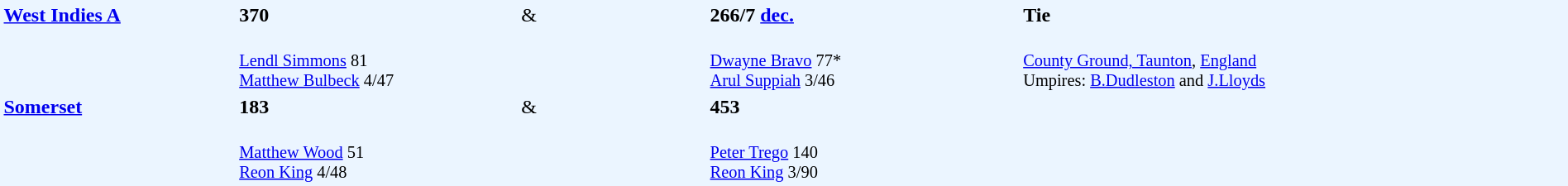<table width="100%" style="background: #EBF5FF">
<tr>
<td width="15%" valign="top" rowspan="2"><strong><a href='#'>West Indies A</a></strong></td>
<td width="18%"><strong>370</strong></td>
<td width="12%">&</td>
<td width="20%"><strong>266/7 <a href='#'>dec.</a></strong></td>
<td width="35%"><strong>Tie</strong></td>
</tr>
<tr>
<td style="font-size: 85%;" valign="top"><br><a href='#'>Lendl Simmons</a> 81<br>
<a href='#'>Matthew Bulbeck</a> 4/47</td>
<td></td>
<td style="font-size: 85%;"><br><a href='#'>Dwayne Bravo</a> 77*<br>
<a href='#'>Arul Suppiah</a> 3/46</td>
<td valign="top" style="font-size: 85%;" rowspan="3"><br><a href='#'>County Ground, Taunton</a>, <a href='#'>England</a><br>
Umpires: <a href='#'>B.Dudleston</a> and <a href='#'>J.Lloyds</a></td>
</tr>
<tr>
<td valign="top" rowspan="2"><strong><a href='#'>Somerset</a></strong></td>
<td><strong>183</strong></td>
<td>&</td>
<td><strong>453</strong></td>
</tr>
<tr>
<td style="font-size: 85%;"><br><a href='#'>Matthew Wood</a> 51<br>
<a href='#'>Reon King</a> 4/48</td>
<td></td>
<td valign="top" style="font-size: 85%;"><br><a href='#'>Peter Trego</a> 140<br>
<a href='#'>Reon King</a> 3/90</td>
</tr>
</table>
